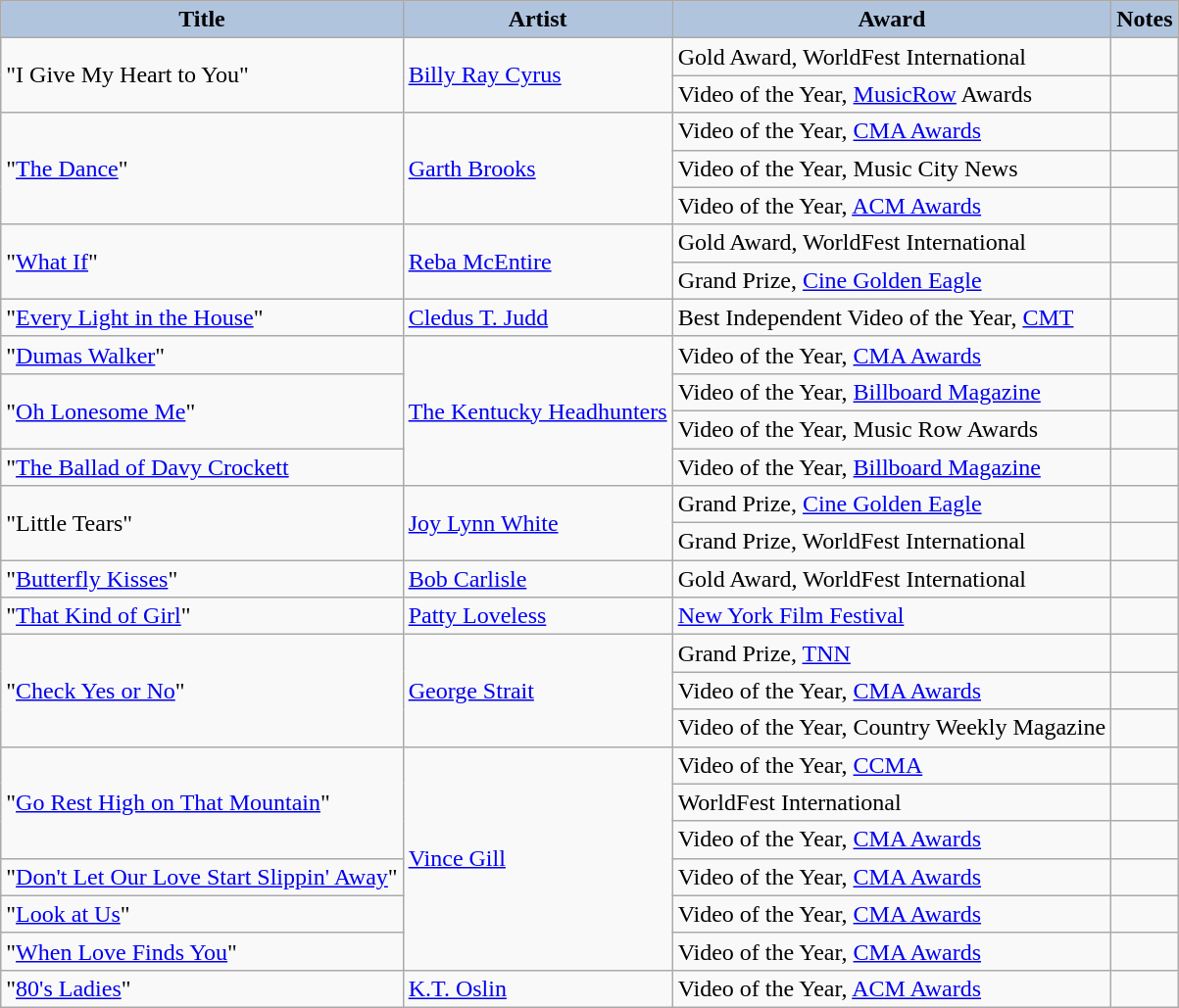<table class="wikitable" border="1">
<tr style="text-align:center;">
<th style="background:#B0C4DE;">Title</th>
<th style="background:#B0C4DE;">Artist</th>
<th style="background:#B0C4DE;">Award</th>
<th style="background:#B0C4DE;">Notes</th>
</tr>
<tr>
<td rowspan=2>"I Give My Heart to You"</td>
<td rowspan=2><a href='#'>Billy Ray Cyrus</a></td>
<td>Gold Award, WorldFest International</td>
<td></td>
</tr>
<tr>
<td>Video of the Year, <a href='#'>MusicRow</a> Awards</td>
<td></td>
</tr>
<tr>
<td rowspan=3>"<a href='#'>The Dance</a>"</td>
<td rowspan=3><a href='#'>Garth Brooks</a></td>
<td>Video of the Year, <a href='#'>CMA Awards</a></td>
<td></td>
</tr>
<tr>
<td>Video of the Year, Music City News</td>
<td></td>
</tr>
<tr>
<td>Video of the Year, <a href='#'>ACM Awards</a></td>
<td></td>
</tr>
<tr>
<td rowspan=2>"<a href='#'>What If</a>"</td>
<td rowspan=2><a href='#'>Reba McEntire</a></td>
<td>Gold Award, WorldFest International</td>
<td></td>
</tr>
<tr>
<td>Grand Prize, <a href='#'>Cine Golden Eagle</a></td>
<td></td>
</tr>
<tr>
<td>"<a href='#'>Every Light in the House</a>"</td>
<td><a href='#'>Cledus T. Judd</a></td>
<td>Best Independent Video of the Year, <a href='#'>CMT</a></td>
<td></td>
</tr>
<tr>
<td>"<a href='#'>Dumas Walker</a>"</td>
<td rowspan=4><a href='#'>The Kentucky Headhunters</a></td>
<td>Video of the Year, <a href='#'>CMA Awards</a></td>
<td></td>
</tr>
<tr>
<td rowspan=2>"<a href='#'>Oh Lonesome Me</a>"</td>
<td>Video of the Year, <a href='#'>Billboard Magazine</a></td>
<td></td>
</tr>
<tr>
<td>Video of the Year, Music Row Awards</td>
<td></td>
</tr>
<tr>
<td>"<a href='#'>The Ballad of Davy Crockett</a></td>
<td>Video of the Year, <a href='#'>Billboard Magazine</a></td>
<td></td>
</tr>
<tr>
<td rowspan=2>"Little Tears"</td>
<td rowspan=2><a href='#'>Joy Lynn White</a></td>
<td>Grand Prize, <a href='#'>Cine Golden Eagle</a></td>
<td></td>
</tr>
<tr>
<td>Grand Prize, WorldFest International</td>
<td></td>
</tr>
<tr>
<td>"<a href='#'>Butterfly Kisses</a>"</td>
<td><a href='#'>Bob Carlisle</a></td>
<td>Gold Award, WorldFest International</td>
<td></td>
</tr>
<tr>
<td>"<a href='#'>That Kind of Girl</a>"</td>
<td><a href='#'>Patty Loveless</a></td>
<td><a href='#'>New York Film Festival</a></td>
<td></td>
</tr>
<tr>
<td rowspan=3>"<a href='#'>Check Yes or No</a>"</td>
<td rowspan=3><a href='#'>George Strait</a></td>
<td>Grand Prize, <a href='#'>TNN</a></td>
<td></td>
</tr>
<tr>
<td>Video of the Year, <a href='#'>CMA Awards</a></td>
<td></td>
</tr>
<tr>
<td>Video of the Year, Country Weekly Magazine</td>
<td></td>
</tr>
<tr>
<td rowspan=3>"<a href='#'>Go Rest High on That Mountain</a>"</td>
<td rowspan=6><a href='#'>Vince Gill</a></td>
<td>Video of the Year, <a href='#'>CCMA</a></td>
<td></td>
</tr>
<tr>
<td>WorldFest International</td>
<td></td>
</tr>
<tr>
<td>Video of the Year, <a href='#'>CMA Awards</a></td>
<td></td>
</tr>
<tr>
<td>"<a href='#'>Don't Let Our Love Start Slippin' Away</a>"</td>
<td>Video of the Year, <a href='#'>CMA Awards</a></td>
<td></td>
</tr>
<tr>
<td>"<a href='#'>Look at Us</a>"</td>
<td>Video of the Year, <a href='#'>CMA Awards</a></td>
<td></td>
</tr>
<tr>
<td>"<a href='#'>When Love Finds You</a>"</td>
<td>Video of the Year, <a href='#'>CMA Awards</a></td>
<td></td>
</tr>
<tr>
<td>"<a href='#'>80's Ladies</a>"</td>
<td><a href='#'>K.T. Oslin</a></td>
<td>Video of the Year, <a href='#'>ACM Awards</a></td>
<td></td>
</tr>
</table>
